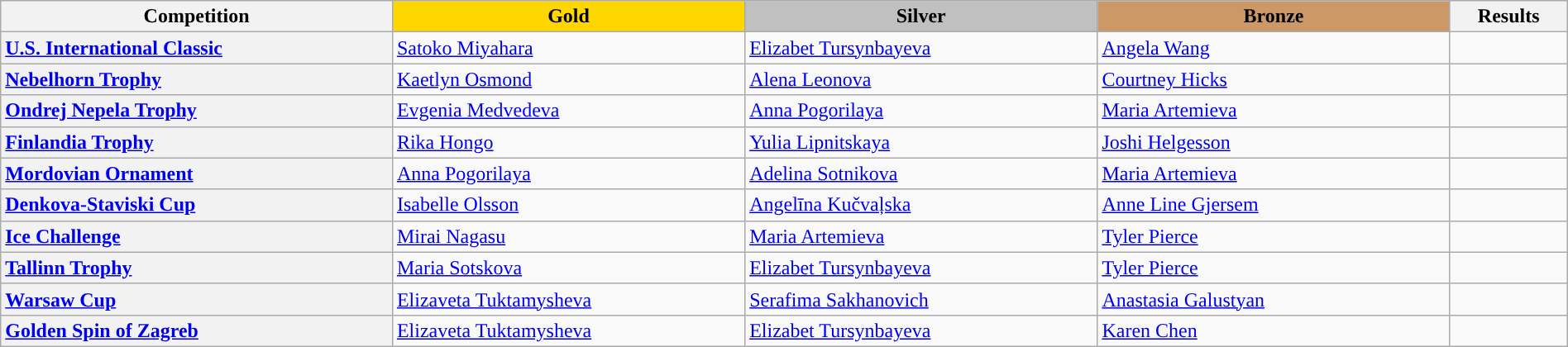<table class="wikitable unsortable" style="text-align:left; width:100%;">
<tr>
<th scope="col" style="text-align:center; width:25%;">Competition</th>
<td scope="col" style="text-align:center; width:22.5%; background:gold"><strong>Gold</strong></td>
<td scope="col" style="text-align:center; width:22.5%; background:silver"><strong>Silver</strong></td>
<td scope="col" style="text-align:center; width:22.5%; background:#c96"><strong>Bronze</strong></td>
<th scope="col" style="text-align:center; width:7.5%;">Results</th>
</tr>
<tr>
<th scope="row" style="text-align:left"> <a href='#'>U.S. International Classic</a></th>
<td> <a href='#'>Satoko Miyahara</a></td>
<td> <a href='#'>Elizabet Tursynbayeva</a></td>
<td> <a href='#'>Angela Wang</a></td>
<td></td>
</tr>
<tr>
<th scope="row" style="text-align:left"> <a href='#'>Nebelhorn Trophy</a></th>
<td> <a href='#'>Kaetlyn Osmond</a></td>
<td> <a href='#'>Alena Leonova</a></td>
<td> <a href='#'>Courtney Hicks</a></td>
<td></td>
</tr>
<tr>
<th scope="row" style="text-align:left"> <a href='#'>Ondrej Nepela Trophy</a></th>
<td> <a href='#'>Evgenia Medvedeva</a></td>
<td> <a href='#'>Anna Pogorilaya</a></td>
<td> <a href='#'>Maria Artemieva</a></td>
<td></td>
</tr>
<tr>
<th scope="row" style="text-align:left"> <a href='#'>Finlandia Trophy</a></th>
<td> <a href='#'>Rika Hongo</a></td>
<td> <a href='#'>Yulia Lipnitskaya</a></td>
<td> <a href='#'>Joshi Helgesson</a></td>
<td></td>
</tr>
<tr>
<th scope="row" style="text-align:left"> <a href='#'>Mordovian Ornament</a></th>
<td> <a href='#'>Anna Pogorilaya</a></td>
<td> <a href='#'>Adelina Sotnikova</a></td>
<td> <a href='#'>Maria Artemieva</a></td>
<td></td>
</tr>
<tr>
<th scope="row" style="text-align:left"> <a href='#'>Denkova-Staviski Cup</a></th>
<td> <a href='#'>Isabelle Olsson</a></td>
<td> <a href='#'>Angelīna Kučvaļska</a></td>
<td> <a href='#'>Anne Line Gjersem</a></td>
<td></td>
</tr>
<tr>
<th scope="row" style="text-align:left"> <a href='#'>Ice Challenge</a></th>
<td> <a href='#'>Mirai Nagasu</a></td>
<td> <a href='#'>Maria Artemieva</a></td>
<td> <a href='#'>Tyler Pierce</a></td>
<td></td>
</tr>
<tr>
<th scope="row" style="text-align:left"> <a href='#'>Tallinn Trophy</a></th>
<td> <a href='#'>Maria Sotskova</a></td>
<td> <a href='#'>Elizabet Tursynbayeva</a></td>
<td> <a href='#'>Tyler Pierce</a></td>
<td></td>
</tr>
<tr>
<th scope="row" style="text-align:left"> <a href='#'>Warsaw Cup</a></th>
<td> <a href='#'>Elizaveta Tuktamysheva</a></td>
<td> <a href='#'>Serafima Sakhanovich</a></td>
<td> <a href='#'>Anastasia Galustyan</a></td>
<td></td>
</tr>
<tr>
<th scope="row" style="text-align:left"> <a href='#'>Golden Spin of Zagreb</a></th>
<td> <a href='#'>Elizaveta Tuktamysheva</a></td>
<td> <a href='#'>Elizabet Tursynbayeva</a></td>
<td> <a href='#'>Karen Chen</a></td>
<td></td>
</tr>
</table>
